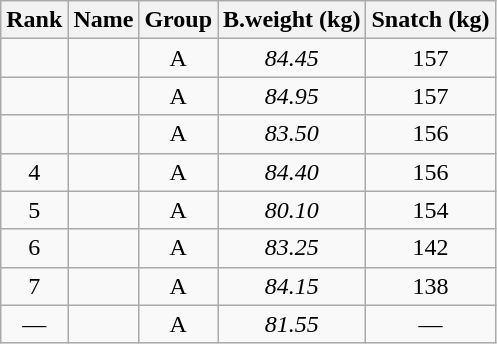<table class="wikitable sortable" style="text-align:center;">
<tr>
<th>Rank</th>
<th>Name</th>
<th>Group</th>
<th>B.weight (kg)</th>
<th>Snatch (kg)</th>
</tr>
<tr>
<td></td>
<td align=left></td>
<td>A</td>
<td><em>84.45</em></td>
<td>157</td>
</tr>
<tr>
<td></td>
<td align=left></td>
<td>A</td>
<td><em>84.95</em></td>
<td>157</td>
</tr>
<tr>
<td></td>
<td align=left></td>
<td>A</td>
<td><em>83.50</em></td>
<td>156</td>
</tr>
<tr>
<td>4</td>
<td align=left></td>
<td>A</td>
<td><em>84.40</em></td>
<td>156</td>
</tr>
<tr>
<td>5</td>
<td align=left></td>
<td>A</td>
<td><em>80.10</em></td>
<td>154</td>
</tr>
<tr>
<td>6</td>
<td align=left></td>
<td>A</td>
<td><em>83.25</em></td>
<td>142</td>
</tr>
<tr>
<td>7</td>
<td align=left></td>
<td>A</td>
<td><em>84.15</em></td>
<td>138</td>
</tr>
<tr>
<td>—</td>
<td align=left></td>
<td>A</td>
<td><em>81.55</em></td>
<td>—</td>
</tr>
</table>
